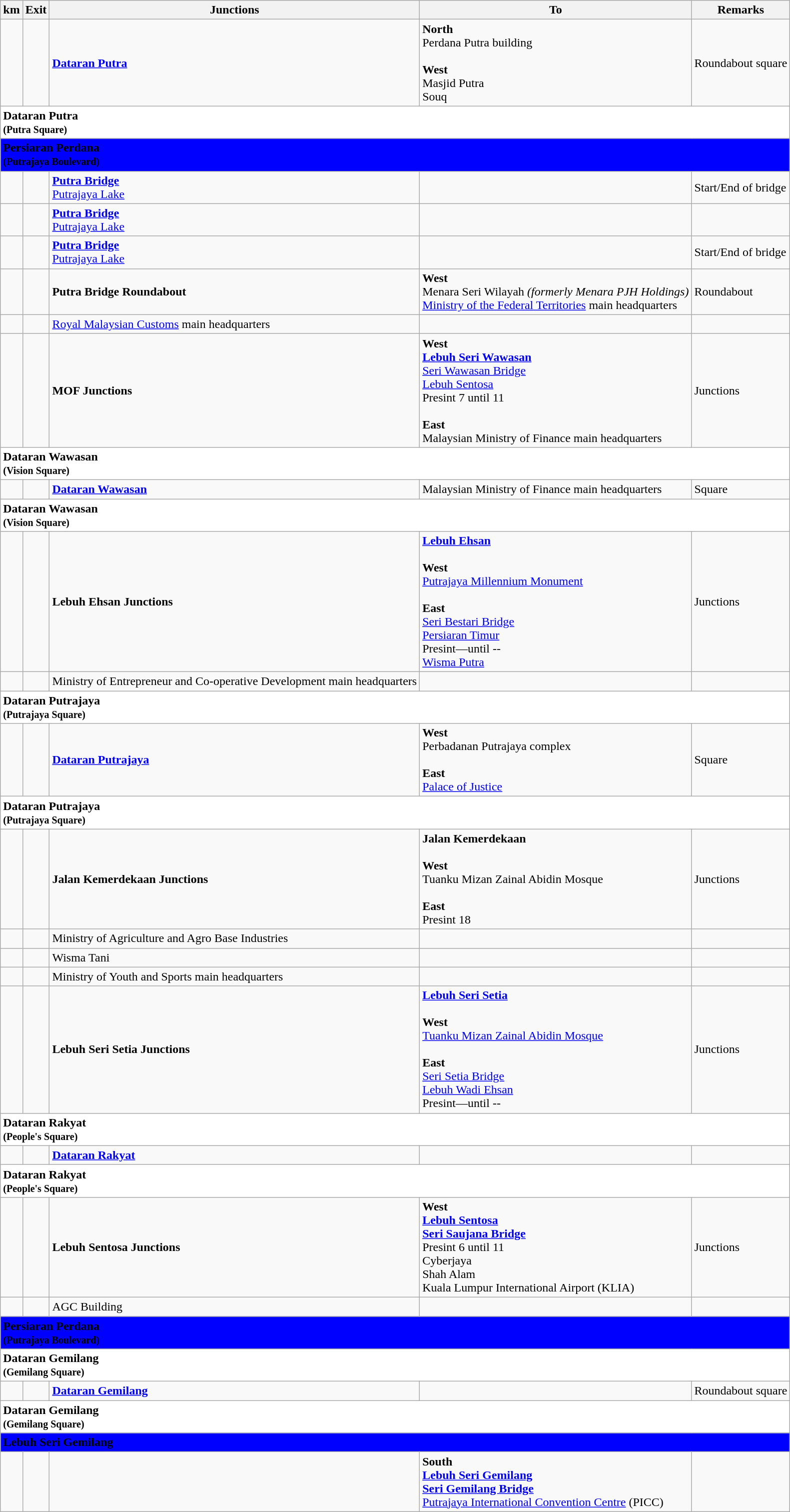<table class="wikitable">
<tr>
<th>km</th>
<th>Exit</th>
<th>Junctions</th>
<th>To</th>
<th>Remarks</th>
</tr>
<tr>
<td></td>
<td></td>
<td><strong><a href='#'>Dataran Putra</a></strong></td>
<td><strong>North</strong><br>Perdana Putra building<br><br><strong>West</strong><br>Masjid Putra<br>Souq</td>
<td>Roundabout square</td>
</tr>
<tr>
<td style="width:600px" colspan="6" style="text-align:center" bgcolor="white"><strong><span>Dataran Putra<br><small>(Putra Square)</small></span></strong></td>
</tr>
<tr>
<td style="width:600px" colspan="6" style="text-align:center" bgcolor="blue"><strong><span>Persiaran Perdana<br><small>(Putrajaya Boulevard)</small></span></strong></td>
</tr>
<tr>
<td></td>
<td></td>
<td><strong><a href='#'>Putra Bridge</a></strong><br><a href='#'>Putrajaya Lake</a></td>
<td></td>
<td>Start/End of bridge</td>
</tr>
<tr>
<td></td>
<td></td>
<td><strong><a href='#'>Putra Bridge</a></strong><br><a href='#'>Putrajaya Lake</a></td>
<td></td>
<td></td>
</tr>
<tr>
<td></td>
<td></td>
<td><strong><a href='#'>Putra Bridge</a></strong><br><a href='#'>Putrajaya Lake</a></td>
<td></td>
<td>Start/End of bridge</td>
</tr>
<tr>
<td></td>
<td></td>
<td><strong>Putra Bridge Roundabout</strong></td>
<td><strong>West</strong><br>Menara Seri Wilayah <em>(formerly Menara PJH Holdings)</em><br><a href='#'>Ministry of the Federal Territories</a> main headquarters</td>
<td>Roundabout</td>
</tr>
<tr>
<td></td>
<td></td>
<td><a href='#'>Royal Malaysian Customs</a> main headquarters</td>
<td></td>
<td></td>
</tr>
<tr>
<td></td>
<td></td>
<td><strong>MOF Junctions</strong></td>
<td><strong>West</strong><br><strong><a href='#'>Lebuh Seri Wawasan</a></strong><br><a href='#'>Seri Wawasan Bridge</a><br><a href='#'>Lebuh Sentosa</a><br>Presint 7 until 11<br><br><strong>East</strong><br>Malaysian Ministry of Finance main headquarters</td>
<td>Junctions</td>
</tr>
<tr>
<td style="width:600px" colspan="6" style="text-align:center" bgcolor="white"><strong><span>Dataran Wawasan<br><small>(Vision Square)</small></span></strong></td>
</tr>
<tr>
<td></td>
<td></td>
<td><strong><a href='#'>Dataran Wawasan</a></strong></td>
<td>Malaysian Ministry of Finance main headquarters</td>
<td>Square</td>
</tr>
<tr>
<td style="width:600px" colspan="6" style="text-align:center" bgcolor="white"><strong><span>Dataran Wawasan<br><small>(Vision Square)</small></span></strong></td>
</tr>
<tr>
<td></td>
<td></td>
<td><strong>Lebuh Ehsan Junctions</strong></td>
<td><strong><a href='#'>Lebuh Ehsan</a></strong><br><br><strong>West</strong><br><a href='#'>Putrajaya Millennium Monument</a><br><br><strong>East</strong><br><a href='#'>Seri Bestari Bridge</a><br><a href='#'>Persiaran Timur</a><br>Presint—until --<br><a href='#'>Wisma Putra</a></td>
<td>Junctions</td>
</tr>
<tr>
<td></td>
<td></td>
<td>Ministry of Entrepreneur and Co-operative Development main headquarters</td>
<td></td>
<td></td>
</tr>
<tr>
<td style="width:600px" colspan="6" style="text-align:center" bgcolor="white"><strong><span>Dataran Putrajaya<br><small>(Putrajaya Square)</small></span></strong></td>
</tr>
<tr>
<td></td>
<td></td>
<td><strong><a href='#'>Dataran Putrajaya</a></strong></td>
<td><strong>West</strong><br>Perbadanan Putrajaya complex<br><br><strong>East</strong><br><a href='#'>Palace of Justice</a></td>
<td>Square</td>
</tr>
<tr>
<td style="width:600px" colspan="6" style="text-align:center" bgcolor="white"><strong><span>Dataran Putrajaya<br><small>(Putrajaya Square)</small></span></strong></td>
</tr>
<tr>
<td></td>
<td></td>
<td><strong>Jalan Kemerdekaan Junctions</strong></td>
<td><strong>Jalan Kemerdekaan</strong><br><br><strong>West</strong><br>Tuanku Mizan Zainal Abidin Mosque<br><br><strong>East</strong><br>Presint 18</td>
<td>Junctions</td>
</tr>
<tr>
<td></td>
<td></td>
<td>Ministry of Agriculture and Agro Base Industries</td>
<td></td>
<td></td>
</tr>
<tr>
<td></td>
<td></td>
<td>Wisma Tani</td>
<td></td>
<td></td>
</tr>
<tr>
<td></td>
<td></td>
<td>Ministry of Youth and Sports main headquarters</td>
<td></td>
<td></td>
</tr>
<tr>
<td></td>
<td></td>
<td><strong>Lebuh Seri Setia Junctions</strong></td>
<td><strong><a href='#'>Lebuh Seri Setia</a></strong><br><br><strong>West</strong><br><a href='#'>Tuanku Mizan Zainal Abidin Mosque</a><br><br><strong>East</strong><br><a href='#'>Seri Setia Bridge</a><br><a href='#'>Lebuh Wadi Ehsan</a><br>Presint—until --</td>
<td>Junctions</td>
</tr>
<tr>
<td style="width:600px" colspan="6" style="text-align:center" bgcolor="white"><strong><span>Dataran Rakyat<br><small>(People's Square)</small></span></strong></td>
</tr>
<tr>
<td></td>
<td></td>
<td><strong><a href='#'>Dataran Rakyat</a></strong></td>
<td></td>
<td></td>
</tr>
<tr>
<td style="width:600px" colspan="6" style="text-align:center" bgcolor="white"><strong><span>Dataran Rakyat<br><small>(People's Square)</small></span></strong></td>
</tr>
<tr>
<td></td>
<td></td>
<td><strong>Lebuh Sentosa Junctions</strong></td>
<td><strong>West</strong><br><strong><a href='#'>Lebuh Sentosa</a></strong><br><strong><a href='#'>Seri Saujana Bridge</a></strong><br>Presint 6 until 11<br>Cyberjaya<br>Shah Alam<br>Kuala Lumpur International Airport (KLIA) </td>
<td>Junctions</td>
</tr>
<tr>
<td></td>
<td></td>
<td>AGC Building</td>
<td></td>
<td></td>
</tr>
<tr>
<td style="width:600px" colspan="6" style="text-align:center" bgcolor="blue"><strong><span>Persiaran Perdana<br><small>(Putrajaya Boulevard)</small></span></strong></td>
</tr>
<tr>
<td style="width:600px" colspan="6" style="text-align:center" bgcolor="white"><strong><span>Dataran Gemilang<br><small>(Gemilang Square)</small></span></strong></td>
</tr>
<tr>
<td></td>
<td></td>
<td><strong><a href='#'>Dataran Gemilang</a></strong></td>
<td></td>
<td>Roundabout square</td>
</tr>
<tr>
<td style="width:600px" colspan="6" style="text-align:center" bgcolor="white"><strong><span>Dataran Gemilang<br><small>(Gemilang Square)</small></span></strong></td>
</tr>
<tr>
<td style="width:600px" colspan="6" style="text-align:center" bgcolor="blue"><strong><span>Lebuh Seri Gemilang</span></strong></td>
</tr>
<tr>
<td></td>
<td></td>
<td></td>
<td><strong>South</strong><br><strong><a href='#'>Lebuh Seri Gemilang</a></strong><br><strong><a href='#'>Seri Gemilang Bridge</a></strong><br><a href='#'>Putrajaya International Convention Centre</a> (PICC)</td>
<td></td>
</tr>
</table>
